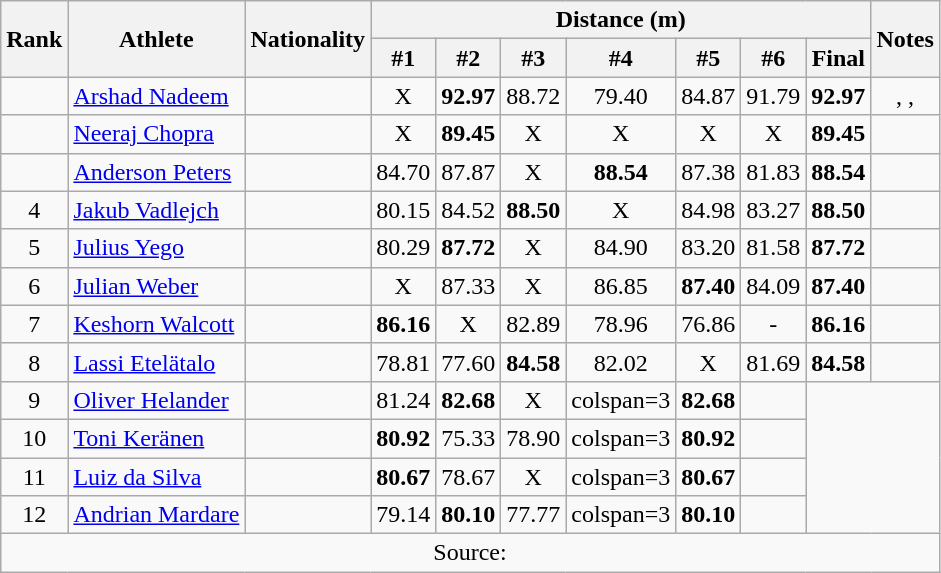<table class="wikitable sortable" style="text-align:center">
<tr>
<th rowspan="2">Rank</th>
<th rowspan="2">Athlete</th>
<th rowspan="2">Nationality</th>
<th colspan="7">Distance (m)</th>
<th rowspan="2">Notes</th>
</tr>
<tr>
<th>#1</th>
<th>#2</th>
<th>#3</th>
<th>#4</th>
<th>#5</th>
<th>#6</th>
<th>Final</th>
</tr>
<tr>
<td></td>
<td align="left"><a href='#'>Arshad Nadeem</a></td>
<td align="left"></td>
<td data-sort-value=1.00>X</td>
<td><strong>92.97</strong></td>
<td>88.72</td>
<td>79.40</td>
<td>84.87</td>
<td>91.79</td>
<td><strong>92.97</strong></td>
<td><strong></strong>, <strong></strong>, </td>
</tr>
<tr>
<td></td>
<td align="left"><a href='#'>Neeraj Chopra</a></td>
<td align="left"></td>
<td data-sort-value=1.00>X</td>
<td><strong>89.45</strong></td>
<td data-sort-value=1.00>X</td>
<td data-sort-value=1.00>X</td>
<td data-sort-value=1.00>X</td>
<td>X</td>
<td><strong>89.45</strong></td>
<td></td>
</tr>
<tr>
<td></td>
<td align="left"><a href='#'>Anderson Peters</a></td>
<td align="left"></td>
<td>84.70</td>
<td>87.87</td>
<td data-sort-value=1.00>X</td>
<td><strong>88.54</strong></td>
<td>87.38</td>
<td>81.83</td>
<td><strong>88.54</strong></td>
<td></td>
</tr>
<tr>
<td>4</td>
<td align="left"><a href='#'>Jakub Vadlejch</a></td>
<td align="left"></td>
<td>80.15</td>
<td>84.52</td>
<td><strong>88.50</strong></td>
<td data-sort-value=1.00>X</td>
<td>84.98</td>
<td>83.27</td>
<td><strong>88.50</strong></td>
<td></td>
</tr>
<tr>
<td>5</td>
<td align="left"><a href='#'>Julius Yego</a></td>
<td align="left"></td>
<td>80.29</td>
<td><strong>87.72</strong></td>
<td data-sort-value=1.00>X</td>
<td>84.90</td>
<td>83.20</td>
<td>81.58</td>
<td><strong>87.72</strong></td>
<td></td>
</tr>
<tr>
<td>6</td>
<td align="left"><a href='#'>Julian Weber</a></td>
<td align="left"></td>
<td data-sort-value=1.00>X</td>
<td>87.33</td>
<td data-sort-value=1.00>X</td>
<td>86.85</td>
<td><strong>87.40</strong></td>
<td>84.09</td>
<td><strong>87.40</strong></td>
<td></td>
</tr>
<tr>
<td>7</td>
<td align="left"><a href='#'>Keshorn Walcott</a></td>
<td align="left"></td>
<td><strong>86.16</strong></td>
<td data-sort-value=1.00>X</td>
<td>82.89</td>
<td>78.96</td>
<td>76.86</td>
<td>-</td>
<td><strong>86.16</strong></td>
<td></td>
</tr>
<tr>
<td>8</td>
<td align="left"><a href='#'>Lassi Etelätalo</a></td>
<td align="left"></td>
<td>78.81</td>
<td>77.60</td>
<td><strong>84.58</strong></td>
<td>82.02</td>
<td data-sort-value=1.00>X</td>
<td>81.69</td>
<td><strong>84.58</strong></td>
<td></td>
</tr>
<tr>
<td>9</td>
<td align="left"><a href='#'>Oliver Helander</a></td>
<td align="left"></td>
<td>81.24</td>
<td><strong>82.68</strong></td>
<td data-sort-value=1.00>X</td>
<td>colspan=3 </td>
<td><strong>82.68</strong></td>
<td></td>
</tr>
<tr>
<td>10</td>
<td align="left"><a href='#'>Toni Keränen</a></td>
<td align="left"></td>
<td><strong>80.92</strong></td>
<td>75.33</td>
<td>78.90</td>
<td>colspan=3 </td>
<td><strong>80.92</strong></td>
<td></td>
</tr>
<tr>
<td>11</td>
<td align="left"><a href='#'>Luiz da Silva</a></td>
<td align="left"></td>
<td><strong>80.67</strong></td>
<td>78.67</td>
<td data-sort-value=1.00>X</td>
<td>colspan=3 </td>
<td><strong>80.67</strong></td>
<td></td>
</tr>
<tr>
<td>12</td>
<td align="left"><a href='#'>Andrian Mardare</a></td>
<td align="left"></td>
<td>79.14</td>
<td><strong>80.10</strong></td>
<td>77.77</td>
<td>colspan=3 </td>
<td><strong>80.10</strong></td>
<td></td>
</tr>
<tr>
<td colspan="11">Source:</td>
</tr>
</table>
